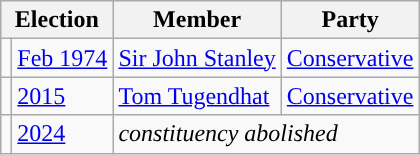<table class="wikitable">
<tr>
<th colspan="2">Election</th>
<th>Member</th>
<th>Party</th>
</tr>
<tr>
<td style="color:inherit;background-color: "></td>
<td><a href='#'>Feb 1974</a></td>
<td><a href='#'>Sir John Stanley</a></td>
<td><a href='#'>Conservative</a></td>
</tr>
<tr>
<td style="color:inherit;background-color: "></td>
<td><a href='#'>2015</a></td>
<td><a href='#'>Tom Tugendhat</a></td>
<td><a href='#'>Conservative</a></td>
</tr>
<tr>
<td></td>
<td><a href='#'>2024</a></td>
<td colspan="2"><em>constituency abolished</em></td>
</tr>
</table>
